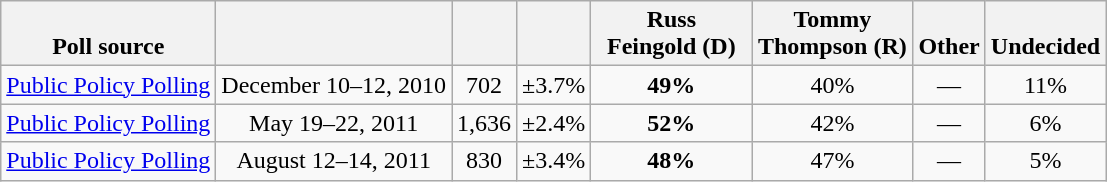<table class="wikitable" style="text-align:center">
<tr style="vertical-align:bottom">
<th>Poll source</th>
<th></th>
<th></th>
<th></th>
<th style="width:100px;">Russ<br>Feingold (D)</th>
<th style="width:100px;">Tommy<br>Thompson (R)</th>
<th>Other</th>
<th>Undecided</th>
</tr>
<tr>
<td style="text-align:left"><a href='#'>Public Policy Polling</a></td>
<td>December 10–12, 2010</td>
<td>702</td>
<td>±3.7%</td>
<td><strong>49%</strong></td>
<td>40%</td>
<td>—</td>
<td>11%</td>
</tr>
<tr>
<td style="text-align:left"><a href='#'>Public Policy Polling</a></td>
<td>May 19–22, 2011</td>
<td>1,636</td>
<td>±2.4%</td>
<td><strong>52%</strong></td>
<td>42%</td>
<td>—</td>
<td>6%</td>
</tr>
<tr>
<td style="text-align:left"><a href='#'>Public Policy Polling</a></td>
<td>August 12–14, 2011</td>
<td>830</td>
<td>±3.4%</td>
<td><strong>48%</strong></td>
<td>47%</td>
<td>—</td>
<td>5%</td>
</tr>
</table>
